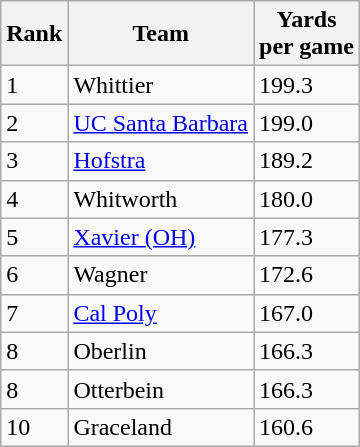<table class="wikitable sortable">
<tr>
<th>Rank</th>
<th>Team</th>
<th>Yards<br>per game</th>
</tr>
<tr>
<td>1</td>
<td>Whittier</td>
<td>199.3</td>
</tr>
<tr>
<td>2</td>
<td><a href='#'>UC Santa Barbara</a></td>
<td>199.0</td>
</tr>
<tr>
<td>3</td>
<td><a href='#'>Hofstra</a></td>
<td>189.2</td>
</tr>
<tr>
<td>4</td>
<td>Whitworth</td>
<td>180.0</td>
</tr>
<tr>
<td>5</td>
<td><a href='#'>Xavier (OH)</a></td>
<td>177.3</td>
</tr>
<tr>
<td>6</td>
<td>Wagner</td>
<td>172.6</td>
</tr>
<tr>
<td>7</td>
<td><a href='#'>Cal Poly</a></td>
<td>167.0</td>
</tr>
<tr>
<td>8</td>
<td>Oberlin</td>
<td>166.3</td>
</tr>
<tr>
<td>8</td>
<td>Otterbein</td>
<td>166.3</td>
</tr>
<tr>
<td>10</td>
<td>Graceland</td>
<td>160.6</td>
</tr>
</table>
